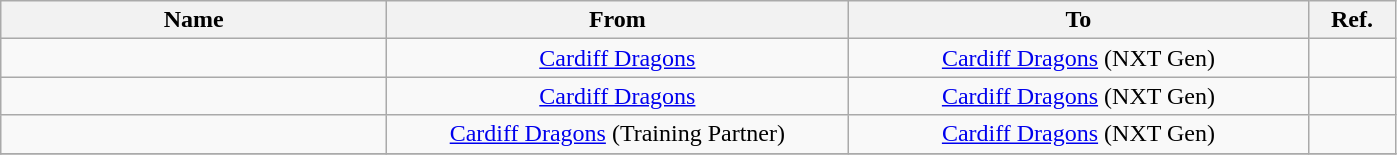<table class="wikitable sortable alternance" style="text-align:center">
<tr>
<th style="width:250px;">Name</th>
<th style="width:300px;">From</th>
<th style="width:300px;">To</th>
<th style="width:50px;">Ref.</th>
</tr>
<tr>
<td> </td>
<td> <a href='#'>Cardiff Dragons</a></td>
<td> <a href='#'>Cardiff Dragons</a> (NXT Gen)</td>
<td></td>
</tr>
<tr>
<td> </td>
<td> <a href='#'>Cardiff Dragons</a></td>
<td> <a href='#'>Cardiff Dragons</a> (NXT Gen)</td>
<td></td>
</tr>
<tr>
<td> </td>
<td> <a href='#'>Cardiff Dragons</a> (Training Partner)</td>
<td> <a href='#'>Cardiff Dragons</a> (NXT Gen)</td>
<td></td>
</tr>
<tr>
</tr>
</table>
